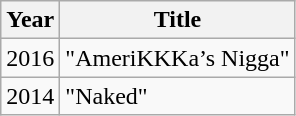<table class="wikitable sortable">
<tr>
<th>Year</th>
<th>Title</th>
</tr>
<tr>
<td>2016</td>
<td>"AmeriKKKa’s Nigga"</td>
</tr>
<tr>
<td>2014</td>
<td>"Naked"</td>
</tr>
</table>
